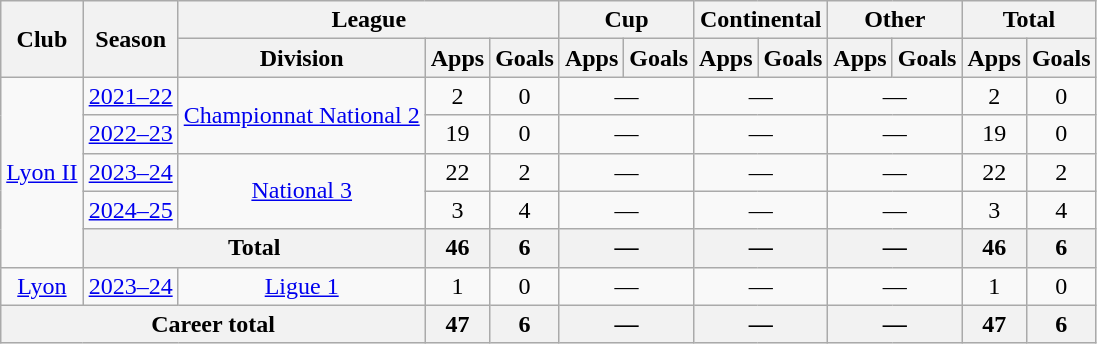<table class="wikitable" style="text-align:center">
<tr>
<th rowspan="2">Club</th>
<th rowspan="2">Season</th>
<th colspan="3">League</th>
<th colspan="2">Cup</th>
<th colspan="2">Continental</th>
<th colspan="2">Other</th>
<th colspan="2">Total</th>
</tr>
<tr>
<th>Division</th>
<th>Apps</th>
<th>Goals</th>
<th>Apps</th>
<th>Goals</th>
<th>Apps</th>
<th>Goals</th>
<th>Apps</th>
<th>Goals</th>
<th>Apps</th>
<th>Goals</th>
</tr>
<tr>
<td rowspan="5"><a href='#'>Lyon II</a></td>
<td><a href='#'>2021–22</a></td>
<td rowspan="2"><a href='#'>Championnat National 2</a></td>
<td>2</td>
<td>0</td>
<td colspan="2">—</td>
<td colspan="2">—</td>
<td colspan="2">—</td>
<td>2</td>
<td>0</td>
</tr>
<tr>
<td><a href='#'>2022–23</a></td>
<td>19</td>
<td>0</td>
<td colspan="2">—</td>
<td colspan="2">—</td>
<td colspan="2">—</td>
<td>19</td>
<td>0</td>
</tr>
<tr>
<td><a href='#'>2023–24</a></td>
<td rowspan="2"><a href='#'>National 3</a></td>
<td>22</td>
<td>2</td>
<td colspan="2">—</td>
<td colspan="2">—</td>
<td colspan="2">—</td>
<td>22</td>
<td>2</td>
</tr>
<tr>
<td><a href='#'>2024–25</a></td>
<td>3</td>
<td>4</td>
<td colspan="2">—</td>
<td colspan="2">—</td>
<td colspan="2">—</td>
<td>3</td>
<td>4</td>
</tr>
<tr>
<th colspan="2">Total</th>
<th>46</th>
<th>6</th>
<th colspan="2">—</th>
<th colspan="2">—</th>
<th colspan="2">—</th>
<th>46</th>
<th>6</th>
</tr>
<tr>
<td><a href='#'>Lyon</a></td>
<td><a href='#'>2023–24</a></td>
<td><a href='#'>Ligue 1</a></td>
<td>1</td>
<td>0</td>
<td colspan="2">—</td>
<td colspan="2">—</td>
<td colspan="2">—</td>
<td>1</td>
<td>0</td>
</tr>
<tr>
<th colspan="3">Career total</th>
<th>47</th>
<th>6</th>
<th colspan="2">—</th>
<th colspan="2">—</th>
<th colspan="2">—</th>
<th>47</th>
<th>6</th>
</tr>
</table>
